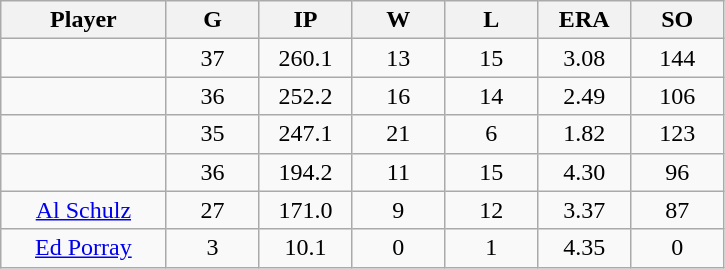<table class="wikitable sortable">
<tr>
<th bgcolor="#DDDDFF" width="16%">Player</th>
<th bgcolor="#DDDDFF" width="9%">G</th>
<th bgcolor="#DDDDFF" width="9%">IP</th>
<th bgcolor="#DDDDFF" width="9%">W</th>
<th bgcolor="#DDDDFF" width="9%">L</th>
<th bgcolor="#DDDDFF" width="9%">ERA</th>
<th bgcolor="#DDDDFF" width="9%">SO</th>
</tr>
<tr align="center">
<td></td>
<td>37</td>
<td>260.1</td>
<td>13</td>
<td>15</td>
<td>3.08</td>
<td>144</td>
</tr>
<tr align="center">
<td></td>
<td>36</td>
<td>252.2</td>
<td>16</td>
<td>14</td>
<td>2.49</td>
<td>106</td>
</tr>
<tr align="center">
<td></td>
<td>35</td>
<td>247.1</td>
<td>21</td>
<td>6</td>
<td>1.82</td>
<td>123</td>
</tr>
<tr align="center">
<td></td>
<td>36</td>
<td>194.2</td>
<td>11</td>
<td>15</td>
<td>4.30</td>
<td>96</td>
</tr>
<tr align="center">
<td><a href='#'>Al Schulz</a></td>
<td>27</td>
<td>171.0</td>
<td>9</td>
<td>12</td>
<td>3.37</td>
<td>87</td>
</tr>
<tr align="center">
<td><a href='#'>Ed Porray</a></td>
<td>3</td>
<td>10.1</td>
<td>0</td>
<td>1</td>
<td>4.35</td>
<td>0</td>
</tr>
</table>
